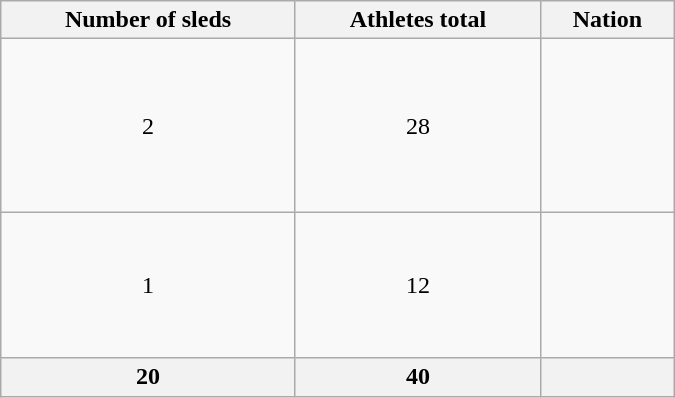<table class="wikitable" width=450>
<tr>
<th>Number of sleds</th>
<th>Athletes total</th>
<th>Nation</th>
</tr>
<tr>
<td align=center>2</td>
<td align=center>28</td>
<td><br><br><br><br><br><br></td>
</tr>
<tr>
<td align=center>1</td>
<td align=center>12</td>
<td><br><br><br><br><em><br></em></td>
</tr>
<tr>
<th>20</th>
<th>40</th>
<th></th>
</tr>
</table>
